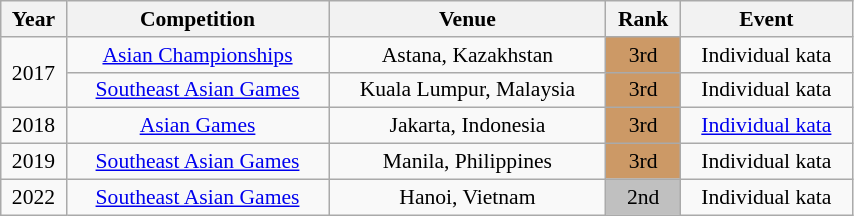<table class="wikitable sortable" width=45% style="font-size:90%; text-align:center;">
<tr>
<th>Year</th>
<th>Competition</th>
<th>Venue</th>
<th>Rank</th>
<th>Event</th>
</tr>
<tr>
<td rowspan=2>2017</td>
<td><a href='#'>Asian Championships</a></td>
<td>Astana, Kazakhstan</td>
<td bgcolor="cc9966">3rd</td>
<td>Individual kata</td>
</tr>
<tr>
<td><a href='#'>Southeast Asian Games</a></td>
<td>Kuala Lumpur, Malaysia</td>
<td bgcolor="cc9966">3rd</td>
<td>Individual kata</td>
</tr>
<tr>
<td>2018</td>
<td><a href='#'>Asian Games</a></td>
<td>Jakarta, Indonesia</td>
<td bgcolor="cc9966">3rd</td>
<td><a href='#'>Individual kata</a></td>
</tr>
<tr>
<td>2019</td>
<td><a href='#'>Southeast Asian Games</a></td>
<td>Manila, Philippines</td>
<td bgcolor="cc9966">3rd</td>
<td>Individual kata</td>
</tr>
<tr>
<td>2022</td>
<td><a href='#'>Southeast Asian Games</a></td>
<td>Hanoi, Vietnam</td>
<td bgcolor="silver">2nd</td>
<td>Individual kata</td>
</tr>
</table>
